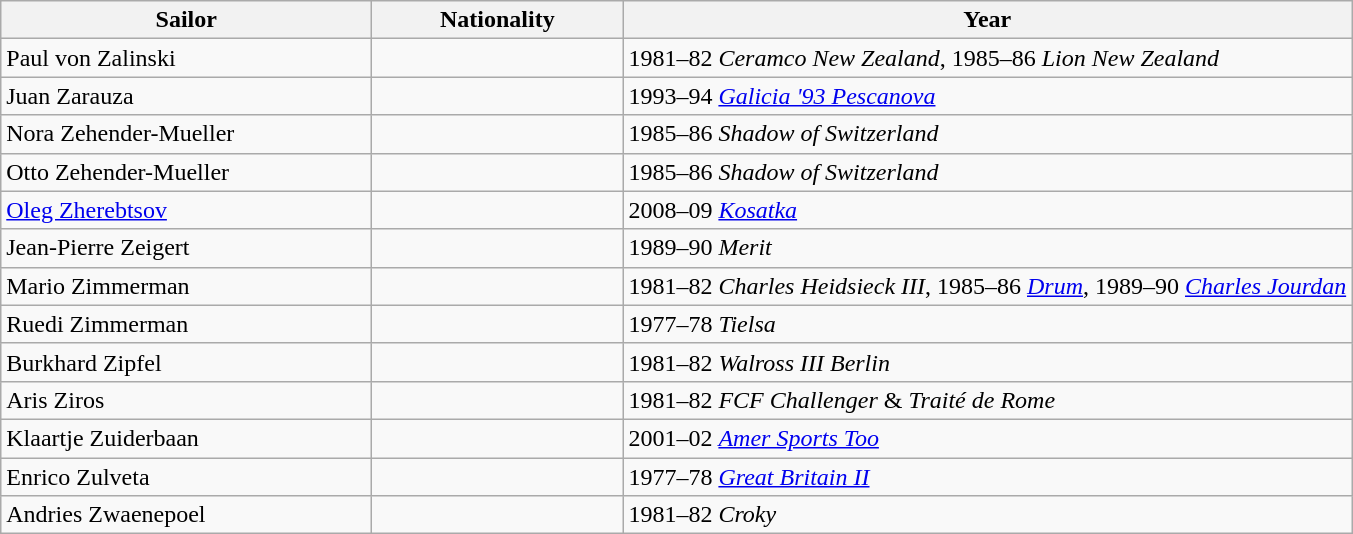<table class=wikitable>
<tr>
<th style="width:15em">Sailor</th>
<th style="width:10em">Nationality</th>
<th>Year</th>
</tr>
<tr>
<td>Paul von Zalinski</td>
<td></td>
<td>1981–82 <em>Ceramco New Zealand</em>, 1985–86 <em>Lion New Zealand</em></td>
</tr>
<tr>
<td>Juan Zarauza</td>
<td></td>
<td>1993–94 <em><a href='#'>Galicia '93 Pescanova</a></em></td>
</tr>
<tr>
<td>Nora Zehender-Mueller</td>
<td></td>
<td>1985–86 <em>Shadow of Switzerland</em></td>
</tr>
<tr>
<td>Otto Zehender-Mueller</td>
<td></td>
<td>1985–86 <em>Shadow of Switzerland</em></td>
</tr>
<tr>
<td><a href='#'>Oleg Zherebtsov</a></td>
<td></td>
<td>2008–09 <em><a href='#'>Kosatka</a></em></td>
</tr>
<tr>
<td>Jean-Pierre Zeigert</td>
<td></td>
<td>1989–90 <em>Merit</em></td>
</tr>
<tr>
<td>Mario Zimmerman</td>
<td></td>
<td>1981–82 <em>Charles Heidsieck III</em>, 1985–86 <em><a href='#'>Drum</a></em>, 1989–90 <em><a href='#'>Charles Jourdan</a></em></td>
</tr>
<tr>
<td>Ruedi Zimmerman</td>
<td></td>
<td>1977–78 <em>Tielsa</em></td>
</tr>
<tr>
<td>Burkhard Zipfel</td>
<td></td>
<td>1981–82 <em>Walross III Berlin</em></td>
</tr>
<tr>
<td>Aris Ziros</td>
<td></td>
<td>1981–82 <em>FCF Challenger</em> & <em>Traité de Rome</em></td>
</tr>
<tr>
<td>Klaartje Zuiderbaan</td>
<td></td>
<td>2001–02 <em><a href='#'>Amer Sports Too</a></em></td>
</tr>
<tr>
<td>Enrico Zulveta</td>
<td></td>
<td>1977–78 <em><a href='#'>Great Britain II</a></em></td>
</tr>
<tr>
<td>Andries Zwaenepoel</td>
<td></td>
<td>1981–82 <em>Croky</em></td>
</tr>
</table>
